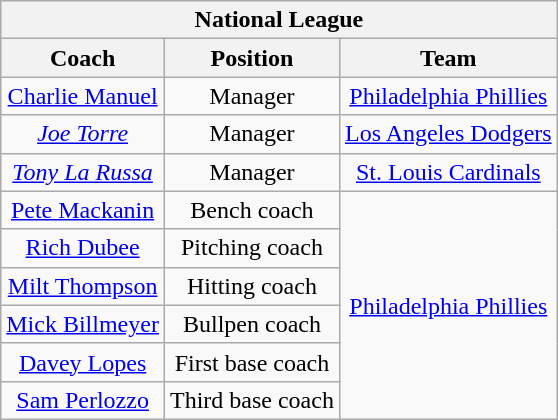<table class="wikitable" style="text-align:center;">
<tr>
<th colspan="3">National League</th>
</tr>
<tr>
<th>Coach</th>
<th>Position</th>
<th>Team</th>
</tr>
<tr>
<td><a href='#'>Charlie Manuel</a></td>
<td>Manager</td>
<td><a href='#'>Philadelphia Phillies</a></td>
</tr>
<tr>
<td><em><a href='#'>Joe Torre</a></em></td>
<td>Manager</td>
<td><a href='#'>Los Angeles Dodgers</a></td>
</tr>
<tr>
<td><em><a href='#'>Tony La Russa</a></em></td>
<td>Manager</td>
<td><a href='#'>St. Louis Cardinals</a></td>
</tr>
<tr>
<td><a href='#'>Pete Mackanin</a></td>
<td>Bench coach</td>
<td rowspan="6"><a href='#'>Philadelphia Phillies</a></td>
</tr>
<tr>
<td><a href='#'>Rich Dubee</a></td>
<td>Pitching coach</td>
</tr>
<tr>
<td><a href='#'>Milt Thompson</a></td>
<td>Hitting coach</td>
</tr>
<tr>
<td><a href='#'>Mick Billmeyer</a></td>
<td>Bullpen coach</td>
</tr>
<tr>
<td><a href='#'>Davey Lopes</a></td>
<td>First base coach</td>
</tr>
<tr>
<td><a href='#'>Sam Perlozzo</a></td>
<td>Third base coach</td>
</tr>
</table>
